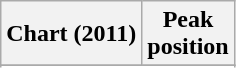<table class="wikitable sortable plainrowheaders" style="text-align:center">
<tr>
<th>Chart (2011)</th>
<th>Peak<br>position</th>
</tr>
<tr>
</tr>
<tr>
</tr>
<tr>
</tr>
<tr>
</tr>
</table>
